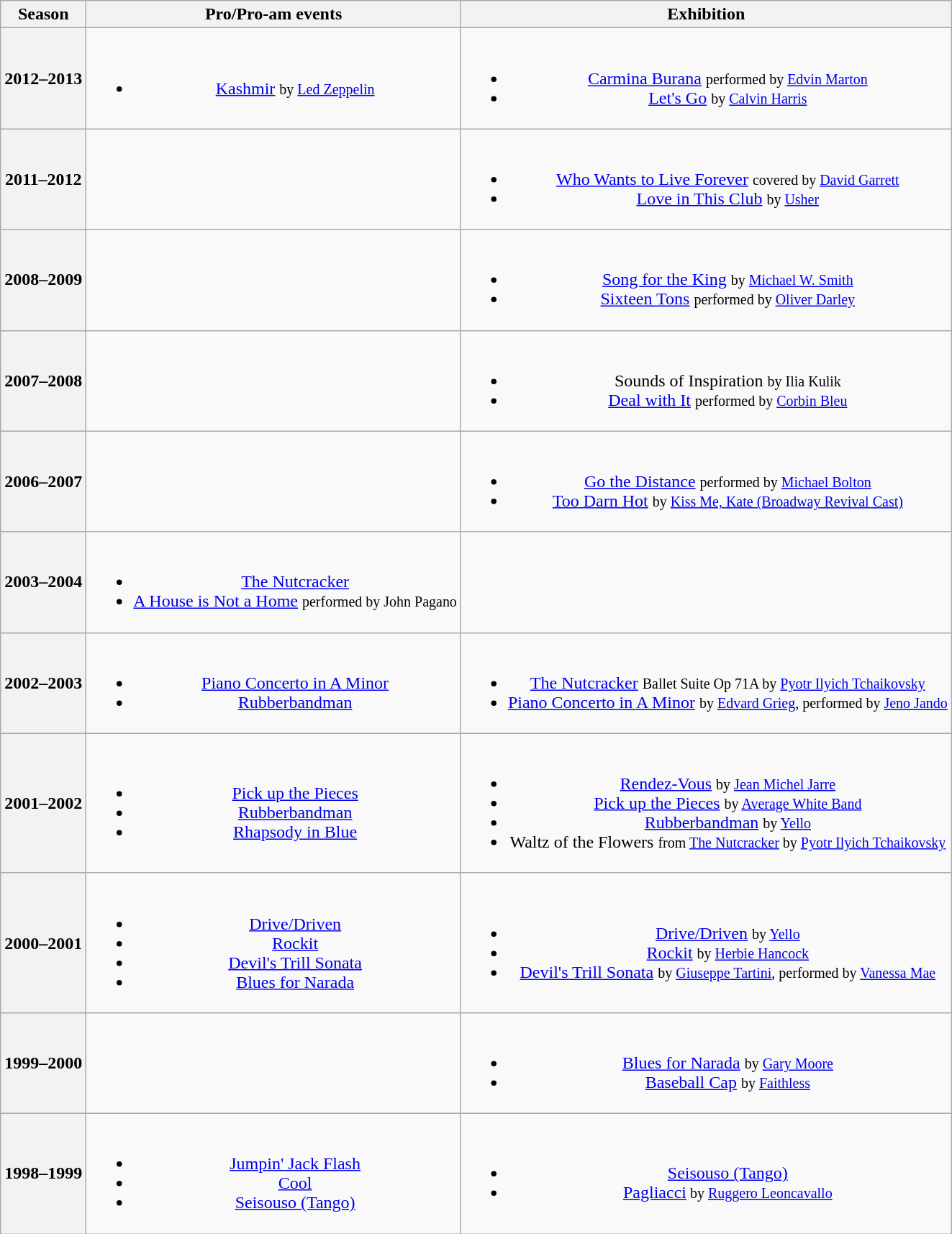<table class="wikitable" style="text-align:center">
<tr>
<th>Season</th>
<th>Pro/Pro-am events</th>
<th>Exhibition</th>
</tr>
<tr>
<th>2012–2013 <br></th>
<td><br><ul><li><a href='#'>Kashmir</a> <small>by <a href='#'>Led Zeppelin</a></small></li></ul></td>
<td><br><ul><li><a href='#'>Carmina Burana</a> <small>performed by <a href='#'>Edvin Marton</a></small></li><li><a href='#'>Let's Go</a> <small>by <a href='#'>Calvin Harris</a></small></li></ul></td>
</tr>
<tr>
<th>2011–2012 <br></th>
<td></td>
<td><br><ul><li><a href='#'>Who Wants to Live Forever</a> <small>covered by <a href='#'>David Garrett</a></small></li><li><a href='#'>Love in This Club</a> <small>by <a href='#'>Usher</a></small></li></ul></td>
</tr>
<tr>
<th>2008–2009 <br></th>
<td></td>
<td><br><ul><li><a href='#'>Song for the King</a> <small>by <a href='#'>Michael W. Smith</a></small></li><li><a href='#'>Sixteen Tons</a> <small>performed by <a href='#'>Oliver Darley</a></small></li></ul></td>
</tr>
<tr>
<th>2007–2008 <br></th>
<td></td>
<td><br><ul><li>Sounds of Inspiration <small>by Ilia Kulik</small></li><li><a href='#'>Deal with It</a> <small>performed by <a href='#'>Corbin Bleu</a></small></li></ul></td>
</tr>
<tr>
<th>2006–2007 <br></th>
<td></td>
<td><br><ul><li><a href='#'>Go the Distance</a> <small>performed by <a href='#'>Michael Bolton</a></small></li><li><a href='#'>Too Darn Hot</a> <small>by <a href='#'>Kiss Me, Kate (Broadway Revival Cast)</a> </small></li></ul></td>
</tr>
<tr>
<th>2003–2004 <br></th>
<td><br><ul><li><a href='#'>The Nutcracker</a></li><li><a href='#'>A House is Not a Home</a> <small>performed by John Pagano</small></li></ul></td>
<td></td>
</tr>
<tr>
<th>2002–2003 <br></th>
<td><br><ul><li><a href='#'>Piano Concerto in A Minor</a></li><li><a href='#'>Rubberbandman</a></li></ul></td>
<td><br><ul><li><a href='#'>The Nutcracker</a> <small>Ballet Suite Op 71A by <a href='#'>Pyotr Ilyich Tchaikovsky</a></small></li><li><a href='#'>Piano Concerto in A Minor</a> <small>by <a href='#'>Edvard Grieg</a>, performed by <a href='#'>Jeno Jando</a></small></li></ul></td>
</tr>
<tr>
<th>2001–2002 <br></th>
<td><br><ul><li><a href='#'>Pick up the Pieces</a></li><li><a href='#'>Rubberbandman</a></li><li><a href='#'>Rhapsody in Blue</a></li></ul></td>
<td><br><ul><li><a href='#'>Rendez-Vous</a> <small>by <a href='#'>Jean Michel Jarre</a></small></li><li><a href='#'>Pick up the Pieces</a> <small>by <a href='#'>Average White Band</a></small></li><li><a href='#'>Rubberbandman</a> <small>by <a href='#'>Yello</a></small></li><li>Waltz of the Flowers <small>from <a href='#'>The Nutcracker</a> by <a href='#'>Pyotr Ilyich Tchaikovsky</a></small></li></ul></td>
</tr>
<tr>
<th>2000–2001 <br></th>
<td><br><ul><li><a href='#'>Drive/Driven</a></li><li><a href='#'>Rockit</a></li><li><a href='#'>Devil's Trill Sonata</a></li><li><a href='#'>Blues for Narada</a></li></ul></td>
<td><br><ul><li><a href='#'>Drive/Driven</a> <small>by <a href='#'>Yello</a></small></li><li><a href='#'>Rockit</a> <small>by <a href='#'>Herbie Hancock</a></small></li><li><a href='#'>Devil's Trill Sonata</a> <small>by <a href='#'>Giuseppe Tartini</a>, performed by <a href='#'>Vanessa Mae</a></small></li></ul></td>
</tr>
<tr>
<th>1999–2000 <br></th>
<td></td>
<td><br><ul><li><a href='#'>Blues for Narada</a> <small>by <a href='#'>Gary Moore</a></small></li><li><a href='#'>Baseball Cap</a> <small>by <a href='#'>Faithless</a></small></li></ul></td>
</tr>
<tr>
<th>1998–1999 <br></th>
<td><br><ul><li><a href='#'>Jumpin' Jack Flash</a></li><li><a href='#'>Cool</a></li><li><a href='#'>Seisouso (Tango)</a></li></ul></td>
<td><br><ul><li><a href='#'>Seisouso (Tango)</a></li><li><a href='#'>Pagliacci</a><small> by <a href='#'>Ruggero Leoncavallo</a></small></li></ul></td>
</tr>
</table>
